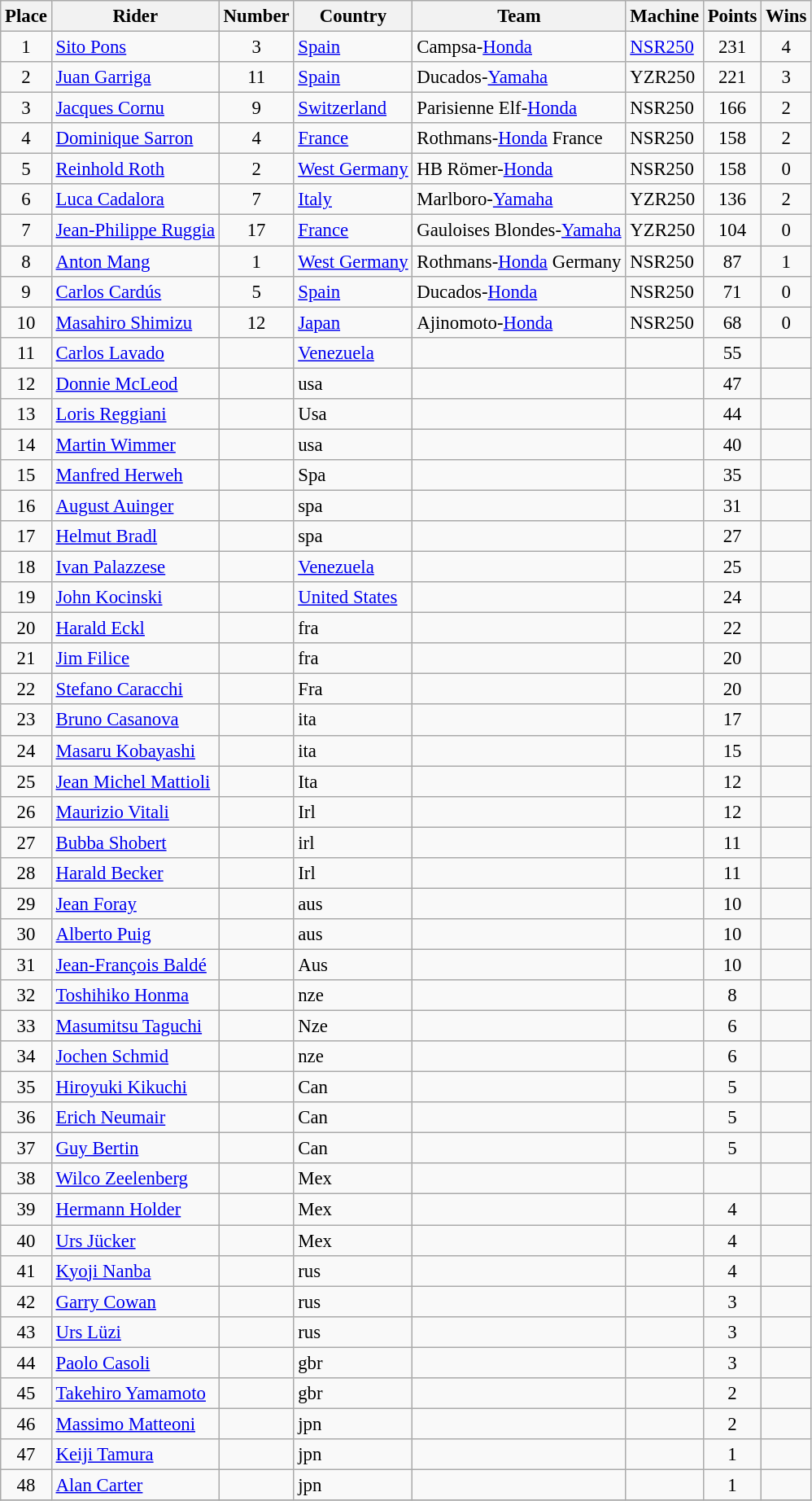<table class="wikitable" style="font-size: 95%">
<tr>
<th>Place</th>
<th>Rider</th>
<th>Number</th>
<th>Country</th>
<th>Team</th>
<th>Machine</th>
<th>Points</th>
<th>Wins</th>
</tr>
<tr>
<td align="center">1</td>
<td> <a href='#'>Sito Pons</a></td>
<td align="center">3</td>
<td><a href='#'>Spain</a></td>
<td>Campsa-<a href='#'>Honda</a></td>
<td><a href='#'>NSR250</a></td>
<td align="center">231</td>
<td align="center">4</td>
</tr>
<tr>
<td align="center">2</td>
<td> <a href='#'>Juan Garriga</a></td>
<td align="center">11</td>
<td><a href='#'>Spain</a></td>
<td>Ducados-<a href='#'>Yamaha</a></td>
<td>YZR250</td>
<td align="center">221</td>
<td align="center">3</td>
</tr>
<tr>
<td align="center">3</td>
<td> <a href='#'>Jacques Cornu</a></td>
<td align="center">9</td>
<td><a href='#'>Switzerland</a></td>
<td>Parisienne Elf-<a href='#'>Honda</a></td>
<td>NSR250</td>
<td align="center">166</td>
<td align="center">2</td>
</tr>
<tr>
<td align="center">4</td>
<td> <a href='#'>Dominique Sarron</a></td>
<td align="center">4</td>
<td><a href='#'>France</a></td>
<td>Rothmans-<a href='#'>Honda</a> France</td>
<td>NSR250</td>
<td align="center">158</td>
<td align="center">2</td>
</tr>
<tr>
<td align="center">5</td>
<td> <a href='#'>Reinhold Roth</a></td>
<td align="center">2</td>
<td><a href='#'>West Germany</a></td>
<td>HB Römer-<a href='#'>Honda</a></td>
<td>NSR250</td>
<td align="center">158</td>
<td align="center">0</td>
</tr>
<tr>
<td align="center">6</td>
<td> <a href='#'>Luca Cadalora</a></td>
<td align="center">7</td>
<td><a href='#'>Italy</a></td>
<td>Marlboro-<a href='#'>Yamaha</a></td>
<td>YZR250</td>
<td align="center">136</td>
<td align="center">2</td>
</tr>
<tr>
<td align="center">7</td>
<td> <a href='#'>Jean-Philippe Ruggia</a></td>
<td align="center">17</td>
<td><a href='#'>France</a></td>
<td>Gauloises Blondes-<a href='#'>Yamaha</a></td>
<td>YZR250</td>
<td align="center">104</td>
<td align="center">0</td>
</tr>
<tr>
<td align="center">8</td>
<td> <a href='#'>Anton Mang</a></td>
<td align="center">1</td>
<td><a href='#'>West Germany</a></td>
<td>Rothmans-<a href='#'>Honda</a> Germany</td>
<td>NSR250</td>
<td align="center">87</td>
<td align="center">1</td>
</tr>
<tr>
<td align="center">9</td>
<td> <a href='#'>Carlos Cardús</a></td>
<td align="center">5</td>
<td><a href='#'>Spain</a></td>
<td>Ducados-<a href='#'>Honda</a></td>
<td>NSR250</td>
<td align="center">71</td>
<td align="center">0</td>
</tr>
<tr>
<td align="center">10</td>
<td> <a href='#'>Masahiro Shimizu</a></td>
<td align="center">12</td>
<td><a href='#'>Japan</a></td>
<td>Ajinomoto-<a href='#'>Honda</a></td>
<td>NSR250</td>
<td align="center">68</td>
<td align="center">0</td>
</tr>
<tr>
<td align="center">11</td>
<td> <a href='#'>Carlos Lavado</a></td>
<td align="center"></td>
<td><a href='#'>Venezuela</a></td>
<td></td>
<td></td>
<td align="center">55</td>
<td align="center"></td>
</tr>
<tr>
<td align="center">12</td>
<td><a href='#'>Donnie McLeod</a></td>
<td align="center"></td>
<td>usa</td>
<td></td>
<td></td>
<td align="center">47</td>
<td align="center"></td>
</tr>
<tr>
<td align="center">13</td>
<td><a href='#'>Loris Reggiani</a></td>
<td align="center"></td>
<td>Usa</td>
<td></td>
<td></td>
<td align="center">44</td>
<td align="center"></td>
</tr>
<tr>
<td align="center">14</td>
<td><a href='#'>Martin Wimmer</a></td>
<td align="center"></td>
<td>usa</td>
<td></td>
<td></td>
<td align="center">40</td>
<td align="center"></td>
</tr>
<tr>
<td align="center">15</td>
<td><a href='#'>Manfred Herweh</a></td>
<td align="center"></td>
<td>Spa</td>
<td></td>
<td></td>
<td align="center">35</td>
<td align="center"></td>
</tr>
<tr>
<td align="center">16</td>
<td><a href='#'>August Auinger</a></td>
<td align="center"></td>
<td>spa</td>
<td></td>
<td></td>
<td align="center">31</td>
<td align="center"></td>
</tr>
<tr>
<td align="center">17</td>
<td><a href='#'>Helmut Bradl</a></td>
<td align="center"></td>
<td>spa</td>
<td></td>
<td></td>
<td align="center">27</td>
<td align="center"></td>
</tr>
<tr>
<td align="center">18</td>
<td> <a href='#'>Ivan Palazzese</a></td>
<td align="center"></td>
<td><a href='#'>Venezuela</a></td>
<td></td>
<td></td>
<td align="center">25</td>
<td align="center"></td>
</tr>
<tr>
<td align="center">19</td>
<td> <a href='#'>John Kocinski</a></td>
<td align="center"></td>
<td><a href='#'>United States</a></td>
<td></td>
<td></td>
<td align="center">24</td>
<td align="center"></td>
</tr>
<tr>
<td align="center">20</td>
<td><a href='#'>Harald Eckl</a></td>
<td align="center"></td>
<td>fra</td>
<td></td>
<td></td>
<td align="center">22</td>
<td align="center"></td>
</tr>
<tr>
<td align="center">21</td>
<td><a href='#'>Jim Filice</a></td>
<td align="center"></td>
<td>fra</td>
<td></td>
<td></td>
<td align="center">20</td>
<td align="center"></td>
</tr>
<tr>
<td align="center">22</td>
<td><a href='#'>Stefano Caracchi</a></td>
<td align="center"></td>
<td>Fra</td>
<td></td>
<td></td>
<td align="center">20</td>
<td align="center"></td>
</tr>
<tr>
<td align="center">23</td>
<td><a href='#'>Bruno Casanova</a></td>
<td align="center"></td>
<td>ita</td>
<td></td>
<td></td>
<td align="center">17</td>
<td align="center"></td>
</tr>
<tr>
<td align="center">24</td>
<td><a href='#'>Masaru Kobayashi</a></td>
<td align="center"></td>
<td>ita</td>
<td></td>
<td></td>
<td align="center">15</td>
<td align="center"></td>
</tr>
<tr>
<td align="center">25</td>
<td><a href='#'>Jean Michel Mattioli</a></td>
<td align="center"></td>
<td>Ita</td>
<td></td>
<td></td>
<td align="center">12</td>
<td align="center"></td>
</tr>
<tr>
<td align="center">26</td>
<td><a href='#'>Maurizio Vitali</a></td>
<td align="center"></td>
<td>Irl</td>
<td></td>
<td></td>
<td align="center">12</td>
<td align="center"></td>
</tr>
<tr>
<td align="center">27</td>
<td><a href='#'>Bubba Shobert</a></td>
<td align="center"></td>
<td>irl</td>
<td></td>
<td></td>
<td align="center">11</td>
<td align="center"></td>
</tr>
<tr>
<td align="center">28</td>
<td><a href='#'>Harald Becker</a></td>
<td align="center"></td>
<td>Irl</td>
<td></td>
<td></td>
<td align="center">11</td>
<td align="center"></td>
</tr>
<tr>
<td align="center">29</td>
<td><a href='#'>Jean Foray</a></td>
<td align="center"></td>
<td>aus</td>
<td></td>
<td></td>
<td align="center">10</td>
<td align="center"></td>
</tr>
<tr>
<td align="center">30</td>
<td><a href='#'>Alberto Puig</a></td>
<td align="center"></td>
<td>aus</td>
<td></td>
<td></td>
<td align="center">10</td>
<td align="center"></td>
</tr>
<tr>
<td align="center">31</td>
<td><a href='#'>Jean-François Baldé</a></td>
<td align="center"></td>
<td>Aus</td>
<td></td>
<td></td>
<td align="center">10</td>
<td align="center"></td>
</tr>
<tr>
<td align="center">32</td>
<td><a href='#'>Toshihiko Honma</a></td>
<td align="center"></td>
<td>nze</td>
<td></td>
<td></td>
<td align="center">8</td>
<td align="center"></td>
</tr>
<tr>
<td align="center">33</td>
<td><a href='#'>Masumitsu Taguchi</a></td>
<td align="center"></td>
<td>Nze</td>
<td></td>
<td></td>
<td align="center">6</td>
<td align="center"></td>
</tr>
<tr>
<td align="center">34</td>
<td><a href='#'>Jochen Schmid</a></td>
<td align="center"></td>
<td>nze</td>
<td></td>
<td></td>
<td align="center">6</td>
<td align="center"></td>
</tr>
<tr>
<td align="center">35</td>
<td><a href='#'>Hiroyuki Kikuchi</a></td>
<td align="center"></td>
<td>Can</td>
<td></td>
<td></td>
<td align="center">5</td>
<td align="center"></td>
</tr>
<tr>
<td align="center">36</td>
<td><a href='#'>Erich Neumair</a></td>
<td align="center"></td>
<td>Can</td>
<td></td>
<td></td>
<td align="center">5</td>
<td align="center"></td>
</tr>
<tr>
<td align="center">37</td>
<td><a href='#'>Guy Bertin</a></td>
<td align="center"></td>
<td>Can</td>
<td></td>
<td></td>
<td align="center">5</td>
<td align="center"></td>
</tr>
<tr>
<td align="center">38</td>
<td><a href='#'>Wilco Zeelenberg</a></td>
<td align="center"></td>
<td>Mex</td>
<td></td>
<td></td>
<td align="center"></td>
<td align="center"></td>
</tr>
<tr>
<td align="center">39</td>
<td><a href='#'>Hermann Holder</a></td>
<td align="center"></td>
<td>Mex</td>
<td></td>
<td></td>
<td align="center">4</td>
<td align="center"></td>
</tr>
<tr>
<td align="center">40</td>
<td><a href='#'>Urs Jücker</a></td>
<td align="center"></td>
<td>Mex</td>
<td></td>
<td></td>
<td align="center">4</td>
<td align="center"></td>
</tr>
<tr>
<td align="center">41</td>
<td><a href='#'>Kyoji Nanba</a></td>
<td align="center"></td>
<td>rus</td>
<td></td>
<td></td>
<td align="center">4</td>
<td align="center"></td>
</tr>
<tr>
<td align="center">42</td>
<td><a href='#'>Garry Cowan</a></td>
<td align="center"></td>
<td>rus</td>
<td></td>
<td></td>
<td align="center">3</td>
<td align="center"></td>
</tr>
<tr>
<td align="center">43</td>
<td><a href='#'>Urs Lüzi</a></td>
<td align="center"></td>
<td>rus</td>
<td></td>
<td></td>
<td align="center">3</td>
<td align="center"></td>
</tr>
<tr>
<td align="center">44</td>
<td><a href='#'>Paolo Casoli</a></td>
<td align="center"></td>
<td>gbr</td>
<td></td>
<td></td>
<td align="center">3</td>
<td align="center"></td>
</tr>
<tr>
<td align="center">45</td>
<td><a href='#'>Takehiro Yamamoto</a></td>
<td align="center"></td>
<td>gbr</td>
<td></td>
<td></td>
<td align="center">2</td>
<td align="center"></td>
</tr>
<tr>
<td align="center">46</td>
<td><a href='#'>Massimo Matteoni</a></td>
<td align="center"></td>
<td>jpn</td>
<td></td>
<td></td>
<td align="center">2</td>
<td align="center"></td>
</tr>
<tr>
<td align="center">47</td>
<td><a href='#'>Keiji Tamura</a></td>
<td align="center"></td>
<td>jpn</td>
<td></td>
<td></td>
<td align="center">1</td>
<td align="center"></td>
</tr>
<tr>
<td align="center">48</td>
<td><a href='#'>Alan Carter</a></td>
<td align="center"></td>
<td>jpn</td>
<td></td>
<td></td>
<td align="center">1</td>
<td align="center"></td>
</tr>
<tr>
</tr>
</table>
